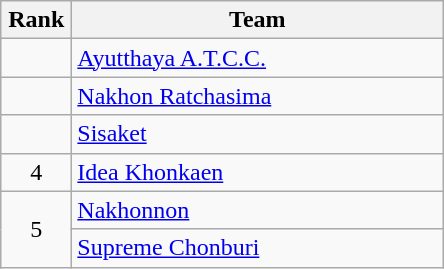<table class="wikitable" style="text-align: center;">
<tr>
<th width=40>Rank</th>
<th width=240>Team</th>
</tr>
<tr>
<td></td>
<td align=left><a href='#'>Ayutthaya A.T.C.C.</a></td>
</tr>
<tr>
<td></td>
<td align=left><a href='#'>Nakhon Ratchasima</a></td>
</tr>
<tr>
<td></td>
<td align=left><a href='#'>Sisaket</a></td>
</tr>
<tr>
<td>4</td>
<td align=left><a href='#'>Idea Khonkaen</a></td>
</tr>
<tr>
<td rowspan=2>5</td>
<td align=left><a href='#'>Nakhonnon</a></td>
</tr>
<tr>
<td align=left><a href='#'>Supreme Chonburi</a></td>
</tr>
</table>
